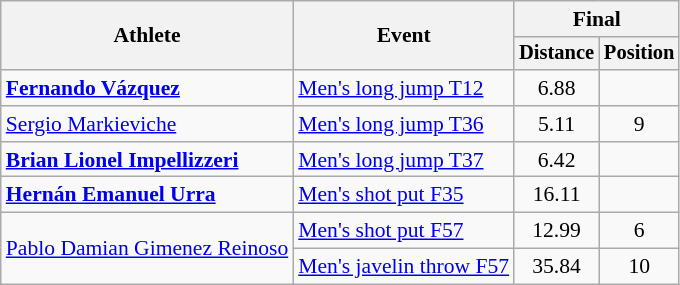<table class=wikitable style="font-size:90%">
<tr>
<th rowspan="2">Athlete</th>
<th rowspan="2">Event</th>
<th colspan="2">Final</th>
</tr>
<tr style="font-size:95%">
<th>Distance</th>
<th>Position</th>
</tr>
<tr align=center>
<td align=left><strong><a href='#'>Fernando Vázquez</a></strong></td>
<td align=left><a href='#'>Men's long jump T12</a></td>
<td>6.88</td>
<td></td>
</tr>
<tr align=center>
<td align=left><a href='#'>Sergio Markieviche</a></td>
<td align=left><a href='#'>Men's long jump T36</a></td>
<td>5.11</td>
<td>9</td>
</tr>
<tr align=center>
<td align=left><strong><a href='#'>Brian Lionel Impellizzeri</a></strong></td>
<td align=left><a href='#'>Men's long jump T37</a></td>
<td>6.42</td>
<td></td>
</tr>
<tr align=center>
<td align=left><strong><a href='#'>Hernán Emanuel Urra</a></strong></td>
<td align=left><a href='#'>Men's shot put F35</a></td>
<td>16.11</td>
<td></td>
</tr>
<tr align=center>
<td align=left rowspan=2><a href='#'>Pablo Damian Gimenez Reinoso</a></td>
<td align=left><a href='#'>Men's shot put F57</a></td>
<td>12.99</td>
<td>6</td>
</tr>
<tr align=center>
<td align=left><a href='#'>Men's javelin throw F57</a></td>
<td>35.84</td>
<td>10</td>
</tr>
</table>
